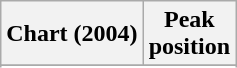<table class="wikitable sortable plainrowheaders">
<tr>
<th>Chart (2004)</th>
<th>Peak<br>position</th>
</tr>
<tr>
</tr>
<tr>
</tr>
<tr>
</tr>
</table>
